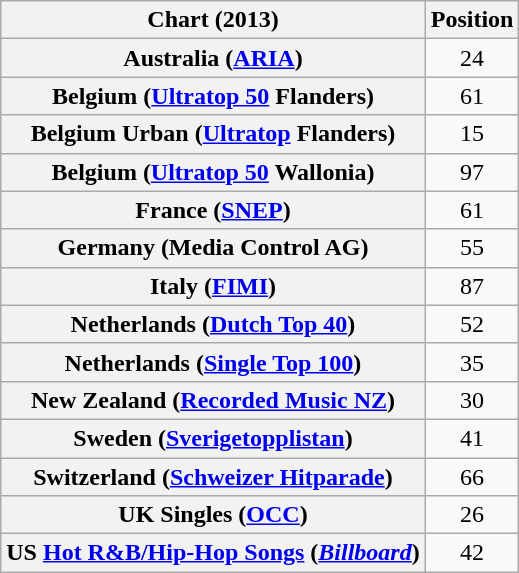<table class="wikitable plainrowheaders sortable" style="text-align:center;">
<tr>
<th scope="col">Chart (2013)</th>
<th scope="col">Position</th>
</tr>
<tr>
<th scope="row">Australia (<a href='#'>ARIA</a>)</th>
<td>24</td>
</tr>
<tr>
<th scope="row">Belgium (<a href='#'>Ultratop 50</a> Flanders)</th>
<td>61</td>
</tr>
<tr>
<th scope="row">Belgium Urban (<a href='#'>Ultratop</a> Flanders)</th>
<td>15</td>
</tr>
<tr>
<th scope="row">Belgium (<a href='#'>Ultratop 50</a> Wallonia)</th>
<td>97</td>
</tr>
<tr>
<th scope="row">France (<a href='#'>SNEP</a>)</th>
<td>61</td>
</tr>
<tr>
<th scope="row">Germany (Media Control AG)</th>
<td>55</td>
</tr>
<tr>
<th scope="row">Italy (<a href='#'>FIMI</a>)</th>
<td>87</td>
</tr>
<tr>
<th scope="row">Netherlands (<a href='#'>Dutch Top 40</a>)</th>
<td>52</td>
</tr>
<tr>
<th scope="row">Netherlands (<a href='#'>Single Top 100</a>)</th>
<td>35</td>
</tr>
<tr>
<th scope="row">New Zealand (<a href='#'>Recorded Music NZ</a>)</th>
<td>30</td>
</tr>
<tr>
<th scope="row">Sweden (<a href='#'>Sverigetopplistan</a>)</th>
<td>41</td>
</tr>
<tr>
<th scope="row">Switzerland (<a href='#'>Schweizer Hitparade</a>)</th>
<td>66</td>
</tr>
<tr>
<th scope="row">UK Singles (<a href='#'>OCC</a>)</th>
<td>26</td>
</tr>
<tr>
<th scope="row">US <a href='#'>Hot R&B/Hip-Hop Songs</a> (<em><a href='#'>Billboard</a></em>)</th>
<td>42</td>
</tr>
</table>
